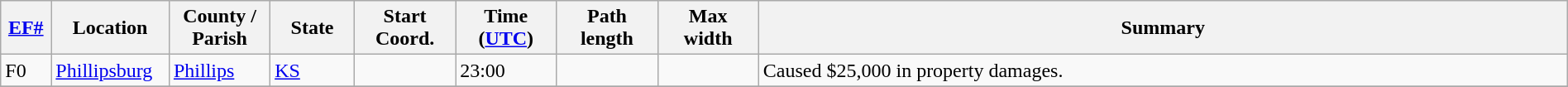<table class="wikitable sortable" style="width:100%;">
<tr>
<th scope="col"  style="width:3%; text-align:center;"><a href='#'>EF#</a></th>
<th scope="col"  style="width:7%; text-align:center;" class="unsortable">Location</th>
<th scope="col"  style="width:6%; text-align:center;" class="unsortable">County / Parish</th>
<th scope="col"  style="width:5%; text-align:center;">State</th>
<th scope="col"  style="width:6%; text-align:center;">Start Coord.</th>
<th scope="col"  style="width:6%; text-align:center;">Time (<a href='#'>UTC</a>)</th>
<th scope="col"  style="width:6%; text-align:center;">Path length</th>
<th scope="col"  style="width:6%; text-align:center;">Max width</th>
<th scope="col" class="unsortable" style="width:48%; text-align:center;">Summary</th>
</tr>
<tr>
<td bgcolor=>F0</td>
<td><a href='#'>Phillipsburg</a></td>
<td><a href='#'>Phillips</a></td>
<td><a href='#'>KS</a></td>
<td></td>
<td>23:00</td>
<td></td>
<td></td>
<td>Caused $25,000 in property damages.</td>
</tr>
<tr>
</tr>
</table>
